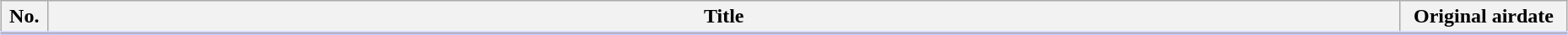<table class="wikitable" style="width:98%; margin:auto; background:#FFF;">
<tr style="border-bottom: 3px solid #CCF">
<th width="30">No.</th>
<th>Title</th>
<th width="125">Original airdate</th>
</tr>
<tr>
</tr>
</table>
